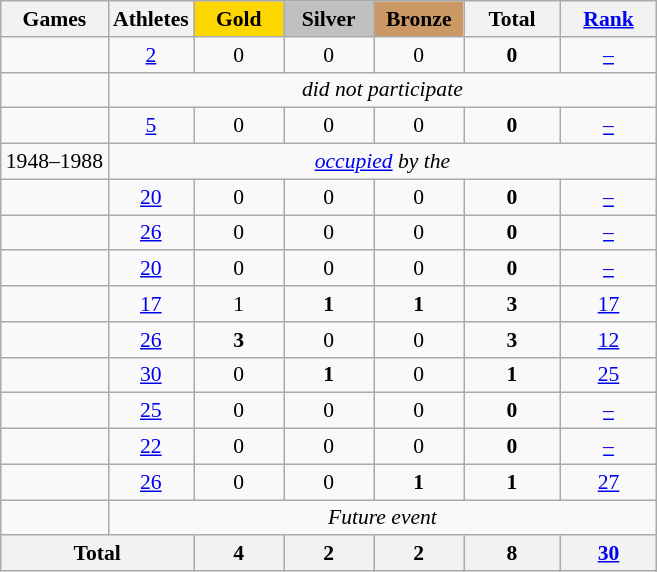<table class="wikitable" style="text-align:center; font-size:90%;">
<tr>
<th>Games</th>
<th>Athletes</th>
<td style="background:gold; width:3.7em; font-weight:bold;">Gold</td>
<td style="background:silver; width:3.7em; font-weight:bold;">Silver</td>
<td style="background:#cc9966; width:3.7em; font-weight:bold;">Bronze</td>
<th style="width:4em; font-weight:bold;">Total</th>
<th style="width:4em; font-weight:bold;"><a href='#'>Rank</a></th>
</tr>
<tr>
<td align=left></td>
<td><a href='#'>2</a></td>
<td>0</td>
<td>0</td>
<td>0</td>
<td><strong>0</strong></td>
<td><a href='#'>–</a></td>
</tr>
<tr>
<td align=left></td>
<td colspan=6><em>did not participate</em></td>
</tr>
<tr>
<td align=left></td>
<td><a href='#'>5</a></td>
<td>0</td>
<td>0</td>
<td>0</td>
<td><strong>0</strong></td>
<td><a href='#'>–</a></td>
</tr>
<tr>
<td align=left>1948–1988</td>
<td colspan=6><em><a href='#'>occupied</a> by the </em></td>
</tr>
<tr>
<td align=left></td>
<td><a href='#'>20</a></td>
<td>0</td>
<td>0</td>
<td>0</td>
<td><strong>0</strong></td>
<td><a href='#'>–</a></td>
</tr>
<tr>
<td align=left></td>
<td><a href='#'>26</a></td>
<td>0</td>
<td>0</td>
<td>0</td>
<td><strong>0</strong></td>
<td><a href='#'>–</a></td>
</tr>
<tr>
<td align=left></td>
<td><a href='#'>20</a></td>
<td>0</td>
<td>0</td>
<td>0</td>
<td><strong>0</strong></td>
<td><a href='#'>–</a></td>
</tr>
<tr>
<td align=left></td>
<td><a href='#'>17</a></td>
<td>1</td>
<td><strong>1</strong></td>
<td><strong>1</strong></td>
<td><strong>3</strong></td>
<td><a href='#'>17</a></td>
</tr>
<tr>
<td align=left></td>
<td><a href='#'>26</a></td>
<td><strong>3</strong></td>
<td>0</td>
<td>0</td>
<td><strong>3</strong></td>
<td><a href='#'>12</a></td>
</tr>
<tr>
<td align=left></td>
<td><a href='#'>30</a></td>
<td>0</td>
<td><strong>1</strong></td>
<td>0</td>
<td><strong>1</strong></td>
<td><a href='#'>25</a></td>
</tr>
<tr>
<td align=left></td>
<td><a href='#'>25</a></td>
<td>0</td>
<td>0</td>
<td>0</td>
<td><strong>0</strong></td>
<td><a href='#'>–</a></td>
</tr>
<tr>
<td align=left></td>
<td><a href='#'>22</a></td>
<td>0</td>
<td>0</td>
<td>0</td>
<td><strong>0</strong></td>
<td><a href='#'>–</a></td>
</tr>
<tr>
<td align=left></td>
<td><a href='#'>26</a></td>
<td>0</td>
<td>0</td>
<td><strong>1</strong></td>
<td><strong>1</strong></td>
<td><a href='#'>27</a></td>
</tr>
<tr>
<td align=left></td>
<td colspan=6><em>Future event</em></td>
</tr>
<tr>
<th colspan=2>Total</th>
<th>4</th>
<th>2</th>
<th>2</th>
<th>8</th>
<th><a href='#'>30</a></th>
</tr>
</table>
